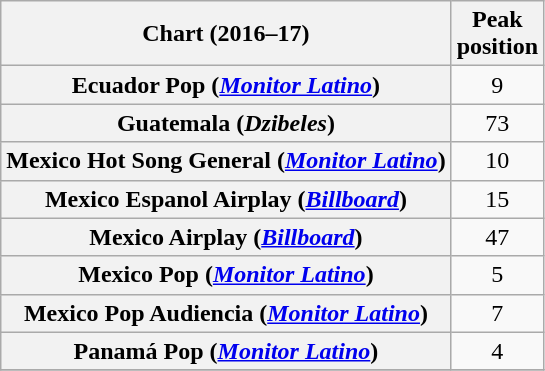<table class="wikitable sortable plainrowheaders" style="text-align:center;">
<tr>
<th scope="col">Chart (2016–17)</th>
<th scope="col">Peak<br>position</th>
</tr>
<tr>
<th scope="row">Ecuador Pop (<em><a href='#'>Monitor Latino</a></em>)</th>
<td>9</td>
</tr>
<tr>
<th scope="row">Guatemala (<em>Dzibeles</em>)</th>
<td>73</td>
</tr>
<tr>
<th scope="row">Mexico Hot Song General (<em><a href='#'>Monitor Latino</a></em>)</th>
<td>10</td>
</tr>
<tr>
<th scope="row">Mexico Espanol Airplay (<em><a href='#'>Billboard</a></em>)</th>
<td>15</td>
</tr>
<tr>
<th scope="row">Mexico Airplay (<em><a href='#'>Billboard</a></em>)</th>
<td>47</td>
</tr>
<tr>
<th scope="row">Mexico Pop (<em><a href='#'>Monitor Latino</a></em>)</th>
<td>5</td>
</tr>
<tr>
<th scope="row">Mexico Pop Audiencia (<em><a href='#'>Monitor Latino</a></em>)</th>
<td>7</td>
</tr>
<tr>
<th scope="row">Panamá Pop (<em><a href='#'>Monitor Latino</a></em>)</th>
<td>4</td>
</tr>
<tr>
</tr>
</table>
